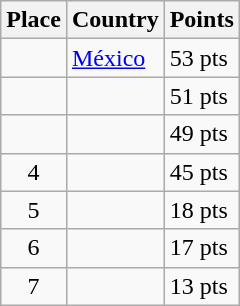<table class=wikitable>
<tr>
<th>Place</th>
<th>Country</th>
<th>Points</th>
</tr>
<tr>
<td align=center></td>
<td> <a href='#'>México</a></td>
<td>53 pts</td>
</tr>
<tr>
<td align=center></td>
<td></td>
<td>51 pts</td>
</tr>
<tr>
<td align=center></td>
<td></td>
<td>49 pts</td>
</tr>
<tr>
<td align=center>4</td>
<td></td>
<td>45 pts</td>
</tr>
<tr>
<td align=center>5</td>
<td></td>
<td>18 pts</td>
</tr>
<tr>
<td align=center>6</td>
<td></td>
<td>17 pts</td>
</tr>
<tr>
<td align=center>7</td>
<td></td>
<td>13 pts</td>
</tr>
</table>
